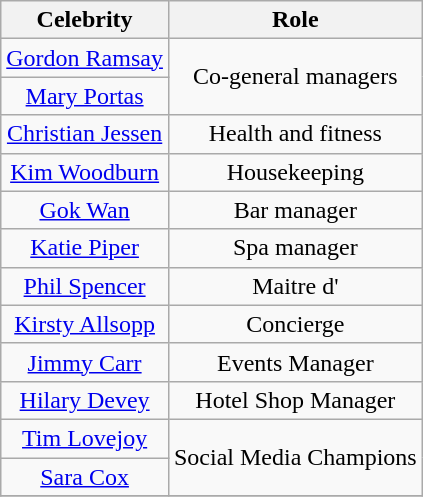<table class="wikitable" style="text-align:center;">
<tr>
<th>Celebrity</th>
<th>Role</th>
</tr>
<tr>
<td><a href='#'>Gordon Ramsay</a></td>
<td rowspan=2>Co-general managers</td>
</tr>
<tr>
<td><a href='#'>Mary Portas</a></td>
</tr>
<tr>
<td><a href='#'>Christian Jessen</a></td>
<td>Health and fitness</td>
</tr>
<tr>
<td><a href='#'>Kim Woodburn</a></td>
<td>Housekeeping</td>
</tr>
<tr>
<td><a href='#'>Gok Wan</a></td>
<td>Bar manager</td>
</tr>
<tr>
<td><a href='#'>Katie Piper</a></td>
<td>Spa manager</td>
</tr>
<tr>
<td><a href='#'>Phil Spencer</a></td>
<td>Maitre d'</td>
</tr>
<tr>
<td><a href='#'>Kirsty Allsopp</a></td>
<td>Concierge</td>
</tr>
<tr>
<td><a href='#'>Jimmy Carr</a></td>
<td>Events Manager</td>
</tr>
<tr>
<td><a href='#'>Hilary Devey</a></td>
<td>Hotel Shop Manager</td>
</tr>
<tr>
<td><a href='#'>Tim Lovejoy</a></td>
<td rowspan=2>Social Media Champions</td>
</tr>
<tr>
<td><a href='#'>Sara Cox</a></td>
</tr>
<tr>
</tr>
</table>
